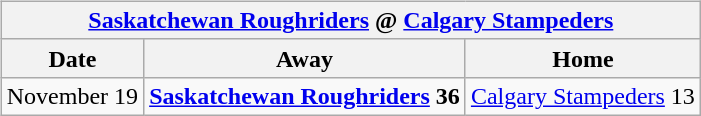<table cellspacing="10">
<tr>
<td valign="top"><br><table class="wikitable">
<tr>
<th colspan="4"><a href='#'>Saskatchewan Roughriders</a> @ <a href='#'>Calgary Stampeders</a></th>
</tr>
<tr>
<th>Date</th>
<th>Away</th>
<th>Home</th>
</tr>
<tr>
<td>November 19</td>
<td><strong><a href='#'>Saskatchewan Roughriders</a> 36</strong></td>
<td><a href='#'>Calgary Stampeders</a> 13</td>
</tr>
</table>
</td>
</tr>
</table>
